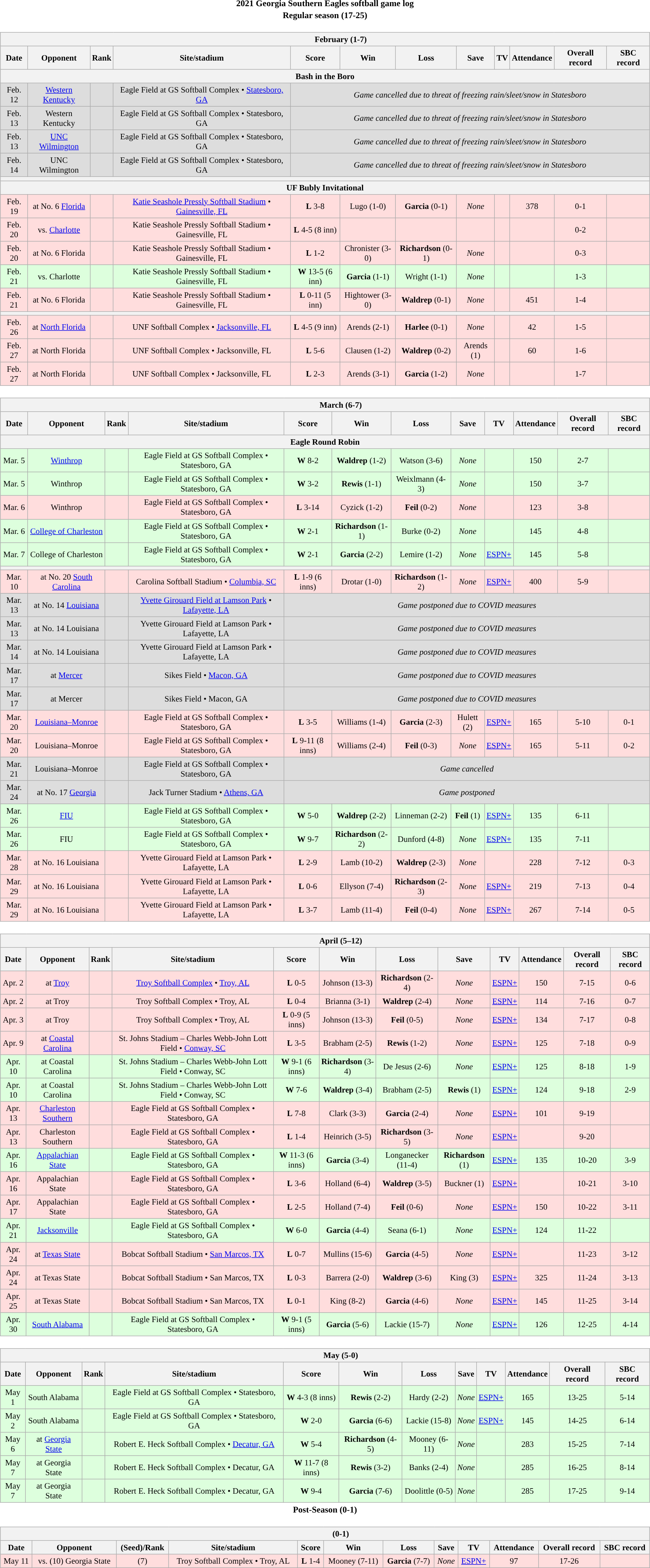<table class="toccolours" width=95% style="clear:both; margin:1.5em auto; text-align:center;">
<tr>
<th colspan=2>2021 Georgia Southern Eagles softball game log</th>
</tr>
<tr>
<th colspan=2>Regular season (17-25)</th>
</tr>
<tr valign="top">
<td><br><table class="wikitable collapsible" style="margin:auto; width:100%; text-align:center; font-size:95%">
<tr>
<th colspan=12 style="padding-left:4em;">February (1-7)</th>
</tr>
<tr>
<th>Date</th>
<th>Opponent</th>
<th>Rank</th>
<th>Site/stadium</th>
<th>Score</th>
<th>Win</th>
<th>Loss</th>
<th>Save</th>
<th>TV</th>
<th>Attendance</th>
<th>Overall record</th>
<th>SBC record</th>
</tr>
<tr>
<th colspan=12>Bash in the Boro</th>
</tr>
<tr align="center" bgcolor=#dddddd>
<td>Feb. 12</td>
<td><a href='#'>Western Kentucky</a></td>
<td></td>
<td>Eagle Field at GS Softball Complex • <a href='#'>Statesboro, GA</a></td>
<td colspan=8><em>Game cancelled due to threat of freezing rain/sleet/snow in Statesboro</em></td>
</tr>
<tr align="center" bgcolor=#dddddd>
<td>Feb. 13</td>
<td>Western Kentucky</td>
<td></td>
<td>Eagle Field at GS Softball Complex • Statesboro, GA</td>
<td colspan=8><em>Game cancelled due to threat of freezing rain/sleet/snow in Statesboro</em></td>
</tr>
<tr align="center" bgcolor=#dddddd>
<td>Feb. 13</td>
<td><a href='#'>UNC Wilmington</a></td>
<td></td>
<td>Eagle Field at GS Softball Complex • Statesboro, GA</td>
<td colspan=8><em>Game cancelled due to threat of freezing rain/sleet/snow in Statesboro</em></td>
</tr>
<tr align="center" bgcolor=#dddddd>
<td>Feb. 14</td>
<td>UNC Wilmington</td>
<td></td>
<td>Eagle Field at GS Softball Complex • Statesboro, GA</td>
<td colspan=8><em>Game cancelled due to threat of freezing rain/sleet/snow in Statesboro</em></td>
</tr>
<tr>
<th colspan=12></th>
</tr>
<tr>
<th colspan=12>UF Bubly Invitational</th>
</tr>
<tr align="center" bgcolor=#ffdddd>
<td>Feb. 19</td>
<td>at No. 6 <a href='#'>Florida</a></td>
<td></td>
<td><a href='#'>Katie Seashole Pressly Softball Stadium</a> • <a href='#'>Gainesville, FL</a></td>
<td><strong>L</strong> 3-8</td>
<td>Lugo (1-0)</td>
<td><strong>Garcia</strong> (0-1)</td>
<td><em>None</em></td>
<td></td>
<td>378</td>
<td>0-1</td>
<td></td>
</tr>
<tr align="center" bgcolor=#ffdddd>
<td>Feb. 20</td>
<td>vs. <a href='#'>Charlotte</a></td>
<td></td>
<td>Katie Seashole Pressly Softball Stadium • Gainesville, FL</td>
<td><strong>L</strong> 4-5 (8 inn)</td>
<td></td>
<td></td>
<td></td>
<td></td>
<td></td>
<td>0-2</td>
<td></td>
</tr>
<tr align="center" bgcolor=#ffdddd>
<td>Feb. 20</td>
<td>at No. 6 Florida</td>
<td></td>
<td>Katie Seashole Pressly Softball Stadium • Gainesville, FL</td>
<td><strong>L</strong> 1-2</td>
<td>Chronister (3-0)</td>
<td><strong>Richardson</strong> (0-1)</td>
<td><em>None</em></td>
<td></td>
<td></td>
<td>0-3</td>
<td></td>
</tr>
<tr align="center" bgcolor=#ddffdd>
<td>Feb. 21</td>
<td>vs. Charlotte</td>
<td></td>
<td>Katie Seashole Pressly Softball Stadium • Gainesville, FL</td>
<td><strong>W</strong> 13-5 (6 inn)</td>
<td><strong>Garcia</strong> (1-1)</td>
<td>Wright (1-1)</td>
<td><em>None</em></td>
<td></td>
<td></td>
<td>1-3</td>
<td></td>
</tr>
<tr align="center" bgcolor=#ffdddd>
<td>Feb. 21</td>
<td>at No. 6 Florida</td>
<td></td>
<td>Katie Seashole Pressly Softball Stadium • Gainesville, FL</td>
<td><strong>L</strong> 0-11 (5 inn)</td>
<td>Hightower (3-0)</td>
<td><strong>Waldrep</strong> (0-1)</td>
<td><em>None</em></td>
<td></td>
<td>451</td>
<td>1-4</td>
<td></td>
</tr>
<tr>
<th colspan=12></th>
</tr>
<tr align="center" bgcolor=#ffdddd>
<td>Feb. 26</td>
<td>at <a href='#'>North Florida</a></td>
<td></td>
<td>UNF Softball Complex • <a href='#'>Jacksonville, FL</a></td>
<td><strong>L</strong> 4-5 (9 inn)</td>
<td>Arends (2-1)</td>
<td><strong>Harlee</strong> (0-1)</td>
<td><em>None</em></td>
<td></td>
<td>42</td>
<td>1-5</td>
<td></td>
</tr>
<tr align="center" bgcolor=#ffdddd>
<td>Feb. 27</td>
<td>at North Florida</td>
<td></td>
<td>UNF Softball Complex • Jacksonville, FL</td>
<td><strong>L</strong> 5-6</td>
<td>Clausen (1-2)</td>
<td><strong>Waldrep</strong> (0-2)</td>
<td>Arends (1)</td>
<td></td>
<td>60</td>
<td>1-6</td>
<td></td>
</tr>
<tr align="center" bgcolor=#ffdddd>
<td>Feb. 27</td>
<td>at North Florida</td>
<td></td>
<td>UNF Softball Complex • Jacksonville, FL</td>
<td><strong>L</strong> 2-3</td>
<td>Arends (3-1)</td>
<td><strong>Garcia</strong> (1-2)</td>
<td><em>None</em></td>
<td></td>
<td></td>
<td>1-7</td>
<td></td>
</tr>
</table>
</td>
</tr>
<tr>
<td><br><table class="wikitable collapsible " style="margin:auto; width:100%; text-align:center; font-size:95%">
<tr>
<th colspan=12 style="padding-left:4em;">March (6-7)</th>
</tr>
<tr>
<th>Date</th>
<th>Opponent</th>
<th>Rank</th>
<th>Site/stadium</th>
<th>Score</th>
<th>Win</th>
<th>Loss</th>
<th>Save</th>
<th>TV</th>
<th>Attendance</th>
<th>Overall record</th>
<th>SBC record</th>
</tr>
<tr>
<th colspan=12>Eagle Round Robin</th>
</tr>
<tr align="center" bgcolor=#ddffdd>
<td>Mar. 5</td>
<td><a href='#'>Winthrop</a></td>
<td></td>
<td>Eagle Field at GS Softball Complex • Statesboro, GA</td>
<td><strong>W</strong> 8-2</td>
<td><strong>Waldrep</strong> (1-2)</td>
<td>Watson (3-6)</td>
<td><em>None</em></td>
<td></td>
<td>150</td>
<td>2-7</td>
<td></td>
</tr>
<tr align="center" bgcolor=#ddffdd>
<td>Mar. 5</td>
<td>Winthrop</td>
<td></td>
<td>Eagle Field at GS Softball Complex • Statesboro, GA</td>
<td><strong>W</strong> 3-2</td>
<td><strong>Rewis</strong> (1-1)</td>
<td>Weixlmann (4-3)</td>
<td><em>None</em></td>
<td></td>
<td>150</td>
<td>3-7</td>
<td></td>
</tr>
<tr align="center" bgcolor=#ffdddd>
<td>Mar. 6</td>
<td>Winthrop</td>
<td></td>
<td>Eagle Field at GS Softball Complex • Statesboro, GA</td>
<td><strong>L</strong> 3-14</td>
<td>Cyzick (1-2)</td>
<td><strong>Feil</strong> (0-2)</td>
<td><em>None</em></td>
<td></td>
<td>123</td>
<td>3-8</td>
<td></td>
</tr>
<tr align="center" bgcolor=#ddffdd>
<td>Mar. 6</td>
<td><a href='#'>College of Charleston</a></td>
<td></td>
<td>Eagle Field at GS Softball Complex • Statesboro, GA</td>
<td><strong>W</strong> 2-1</td>
<td><strong>Richardson</strong> (1-1)</td>
<td>Burke (0-2)</td>
<td><em>None</em></td>
<td></td>
<td>145</td>
<td>4-8</td>
<td></td>
</tr>
<tr align="center" bgcolor=#ddffdd>
<td>Mar. 7</td>
<td>College of Charleston</td>
<td></td>
<td>Eagle Field at GS Softball Complex • Statesboro, GA</td>
<td><strong>W</strong> 2-1</td>
<td><strong>Garcia</strong> (2-2)</td>
<td>Lemire (1-2)</td>
<td><em>None</em></td>
<td><a href='#'>ESPN+</a></td>
<td>145</td>
<td>5-8</td>
<td></td>
</tr>
<tr>
<th colspan=12></th>
</tr>
<tr align="center" bgcolor=#ffdddd>
<td>Mar. 10</td>
<td>at No. 20 <a href='#'>South Carolina</a></td>
<td></td>
<td>Carolina Softball Stadium • <a href='#'>Columbia, SC</a></td>
<td><strong>L</strong> 1-9 (6 inns)</td>
<td>Drotar (1-0)</td>
<td><strong>Richardson</strong> (1-2)</td>
<td><em>None</em></td>
<td><a href='#'>ESPN+</a></td>
<td>400</td>
<td>5-9</td>
<td></td>
</tr>
<tr align="center" bgcolor=#dddddd>
<td>Mar. 13</td>
<td>at No. 14 <a href='#'>Louisiana</a></td>
<td></td>
<td><a href='#'>Yvette Girouard Field at Lamson Park</a> • <a href='#'>Lafayette, LA</a></td>
<td colspan=12><em>Game postponed due to COVID measures</em></td>
</tr>
<tr align="center" bgcolor=#dddddd>
<td>Mar. 13</td>
<td>at No. 14 Louisiana</td>
<td></td>
<td>Yvette Girouard Field at Lamson Park • Lafayette, LA</td>
<td colspan=12><em>Game postponed due to COVID measures</em></td>
</tr>
<tr align="center" bgcolor=#dddddd>
<td>Mar. 14</td>
<td>at No. 14 Louisiana</td>
<td></td>
<td>Yvette Girouard Field at Lamson Park • Lafayette, LA</td>
<td colspan=12><em>Game postponed due to COVID measures</em></td>
</tr>
<tr align="center" bgcolor=#dddddd>
<td>Mar. 17</td>
<td>at <a href='#'>Mercer</a></td>
<td></td>
<td>Sikes Field • <a href='#'>Macon, GA</a></td>
<td colspan=12><em>Game postponed due to COVID measures</em></td>
</tr>
<tr align="center" bgcolor=#dddddd>
<td>Mar. 17</td>
<td>at Mercer</td>
<td></td>
<td>Sikes Field • Macon, GA</td>
<td colspan=12><em>Game postponed due to COVID measures</em></td>
</tr>
<tr align="center" bgcolor=#ffdddd>
<td>Mar. 20</td>
<td><a href='#'>Louisiana–Monroe</a></td>
<td></td>
<td>Eagle Field at GS Softball Complex • Statesboro, GA</td>
<td><strong>L</strong> 3-5</td>
<td>Williams (1-4)</td>
<td><strong>Garcia</strong> (2-3)</td>
<td>Hulett (2)</td>
<td><a href='#'>ESPN+</a></td>
<td>165</td>
<td>5-10</td>
<td>0-1</td>
</tr>
<tr align="center" bgcolor=#ffdddd>
<td>Mar. 20</td>
<td>Louisiana–Monroe</td>
<td></td>
<td>Eagle Field at GS Softball Complex • Statesboro, GA</td>
<td><strong>L</strong> 9-11 (8 inns)</td>
<td>Williams (2-4)</td>
<td><strong>Feil</strong> (0-3)</td>
<td><em>None</em></td>
<td><a href='#'>ESPN+</a></td>
<td>165</td>
<td>5-11</td>
<td>0-2</td>
</tr>
<tr align="center" bgcolor=#dddddd>
<td>Mar. 21</td>
<td>Louisiana–Monroe</td>
<td></td>
<td>Eagle Field at GS Softball Complex • Statesboro, GA</td>
<td colspan=12><em>Game cancelled</em></td>
</tr>
<tr align="center" bgcolor=#dddddd>
<td>Mar. 24</td>
<td>at No. 17 <a href='#'>Georgia</a></td>
<td></td>
<td>Jack Turner Stadium • <a href='#'>Athens, GA</a></td>
<td colspan=12><em>Game postponed</em></td>
</tr>
<tr align="center" bgcolor=#ddffdd>
<td>Mar. 26</td>
<td><a href='#'>FIU</a></td>
<td></td>
<td>Eagle Field at GS Softball Complex • Statesboro, GA</td>
<td><strong>W</strong> 5-0</td>
<td><strong>Waldrep</strong> (2-2)</td>
<td>Linneman (2-2)</td>
<td><strong>Feil</strong> (1)</td>
<td><a href='#'>ESPN+</a></td>
<td>135</td>
<td>6-11</td>
<td></td>
</tr>
<tr align="center" bgcolor=#ddffdd>
<td>Mar. 26</td>
<td>FIU</td>
<td></td>
<td>Eagle Field at GS Softball Complex • Statesboro, GA</td>
<td><strong>W</strong> 9-7</td>
<td><strong>Richardson</strong> (2-2)</td>
<td>Dunford (4-8)</td>
<td><em>None</em></td>
<td><a href='#'>ESPN+</a></td>
<td>135</td>
<td>7-11</td>
<td></td>
</tr>
<tr align="center" bgcolor=#ffdddd>
<td>Mar. 28</td>
<td>at No. 16 Louisiana</td>
<td></td>
<td>Yvette Girouard Field at Lamson Park • Lafayette, LA</td>
<td><strong>L</strong> 2-9</td>
<td>Lamb (10-2)</td>
<td><strong>Waldrep</strong> (2-3)</td>
<td><em>None</em></td>
<td></td>
<td>228</td>
<td>7-12</td>
<td>0-3</td>
</tr>
<tr align="center" bgcolor=#ffdddd>
<td>Mar. 29</td>
<td>at No. 16 Louisiana</td>
<td></td>
<td>Yvette Girouard Field at Lamson Park • Lafayette, LA</td>
<td><strong>L</strong> 0-6</td>
<td>Ellyson (7-4)</td>
<td><strong>Richardson</strong> (2-3)</td>
<td><em>None</em></td>
<td><a href='#'>ESPN+</a></td>
<td>219</td>
<td>7-13</td>
<td>0-4</td>
</tr>
<tr align="center" bgcolor=#ffdddd>
<td>Mar. 29</td>
<td>at No. 16 Louisiana</td>
<td></td>
<td>Yvette Girouard Field at Lamson Park • Lafayette, LA</td>
<td><strong>L</strong> 3-7</td>
<td>Lamb (11-4)</td>
<td><strong>Feil</strong> (0-4)</td>
<td><em>None</em></td>
<td><a href='#'>ESPN+</a></td>
<td>267</td>
<td>7-14</td>
<td>0-5</td>
</tr>
</table>
</td>
</tr>
<tr>
<td><br><table class="wikitable collapsible " style="margin:auto; width:100%; text-align:center; font-size:95%">
<tr>
<th colspan=12 style="padding-left:4em;">April (5–12)</th>
</tr>
<tr>
<th>Date</th>
<th>Opponent</th>
<th>Rank</th>
<th>Site/stadium</th>
<th>Score</th>
<th>Win</th>
<th>Loss</th>
<th>Save</th>
<th>TV</th>
<th>Attendance</th>
<th>Overall record</th>
<th>SBC record</th>
</tr>
<tr align="center" bgcolor=#ffdddd>
<td>Apr. 2</td>
<td>at <a href='#'>Troy</a></td>
<td></td>
<td><a href='#'>Troy Softball Complex</a> • <a href='#'>Troy, AL</a></td>
<td><strong>L</strong> 0-5</td>
<td>Johnson (13-3)</td>
<td><strong>Richardson</strong> (2-4)</td>
<td><em>None</em></td>
<td><a href='#'>ESPN+</a></td>
<td>150</td>
<td>7-15</td>
<td>0-6</td>
</tr>
<tr align="center" bgcolor=#ffdddd>
<td>Apr. 2</td>
<td>at Troy</td>
<td></td>
<td>Troy Softball Complex • Troy, AL</td>
<td><strong>L</strong> 0-4</td>
<td>Brianna (3-1)</td>
<td><strong>Waldrep</strong> (2-4)</td>
<td><em>None</em></td>
<td><a href='#'>ESPN+</a></td>
<td>114</td>
<td>7-16</td>
<td>0-7</td>
</tr>
<tr align="center" bgcolor=#ffdddd>
<td>Apr. 3</td>
<td>at Troy</td>
<td></td>
<td>Troy Softball Complex • Troy, AL</td>
<td><strong>L</strong> 0-9 (5 inns)</td>
<td>Johnson (13-3)</td>
<td><strong>Feil</strong> (0-5)</td>
<td><em>None</em></td>
<td><a href='#'>ESPN+</a></td>
<td>134</td>
<td>7-17</td>
<td>0-8</td>
</tr>
<tr align="center" bgcolor=#ffdddd>
<td>Apr. 9</td>
<td>at <a href='#'>Coastal Carolina</a></td>
<td></td>
<td>St. Johns Stadium – Charles Webb-John Lott Field • <a href='#'>Conway, SC</a></td>
<td><strong>L</strong> 3-5</td>
<td>Brabham (2-5)</td>
<td><strong>Rewis</strong> (1-2)</td>
<td><em>None</em></td>
<td><a href='#'>ESPN+</a></td>
<td>125</td>
<td>7-18</td>
<td>0-9</td>
</tr>
<tr align="center" bgcolor=#ddffdd>
<td>Apr. 10</td>
<td>at Coastal Carolina</td>
<td></td>
<td>St. Johns Stadium – Charles Webb-John Lott Field • Conway, SC</td>
<td><strong>W</strong> 9-1 (6 inns)</td>
<td><strong>Richardson</strong> (3-4)</td>
<td>De Jesus (2-6)</td>
<td><em>None</em></td>
<td><a href='#'>ESPN+</a></td>
<td>125</td>
<td>8-18</td>
<td>1-9</td>
</tr>
<tr align="center" bgcolor=#ddffdd>
<td>Apr. 10</td>
<td>at Coastal Carolina</td>
<td></td>
<td>St. Johns Stadium – Charles Webb-John Lott Field • Conway, SC</td>
<td><strong>W</strong> 7-6</td>
<td><strong>Waldrep</strong> (3-4)</td>
<td>Brabham (2-5)</td>
<td><strong>Rewis</strong> (1)</td>
<td><a href='#'>ESPN+</a></td>
<td>124</td>
<td>9-18</td>
<td>2-9</td>
</tr>
<tr align="center" bgcolor=#ffdddd>
<td>Apr. 13</td>
<td><a href='#'>Charleston Southern</a></td>
<td></td>
<td>Eagle Field at GS Softball Complex • Statesboro, GA</td>
<td><strong>L</strong> 7-8</td>
<td>Clark (3-3)</td>
<td><strong>Garcia</strong> (2-4)</td>
<td><em>None</em></td>
<td><a href='#'>ESPN+</a></td>
<td>101</td>
<td>9-19</td>
<td></td>
</tr>
<tr align="center" bgcolor=#ffdddd>
<td>Apr. 13</td>
<td>Charleston Southern</td>
<td></td>
<td>Eagle Field at GS Softball Complex • Statesboro, GA</td>
<td><strong>L</strong> 1-4</td>
<td>Heinrich (3-5)</td>
<td><strong>Richardson</strong> (3-5)</td>
<td><em>None</em></td>
<td><a href='#'>ESPN+</a></td>
<td></td>
<td>9-20</td>
<td></td>
</tr>
<tr align="center" bgcolor=#ddffdd>
<td>Apr. 16</td>
<td><a href='#'>Appalachian State</a></td>
<td></td>
<td>Eagle Field at GS Softball Complex • Statesboro, GA</td>
<td><strong>W</strong> 11-3 (6 inns)</td>
<td><strong>Garcia</strong> (3-4)</td>
<td>Longanecker (11-4)</td>
<td><strong>Richardson</strong> (1)</td>
<td><a href='#'>ESPN+</a></td>
<td>135</td>
<td>10-20</td>
<td>3-9</td>
</tr>
<tr align="center" bgcolor=#ffdddd>
<td>Apr. 16</td>
<td>Appalachian State</td>
<td></td>
<td>Eagle Field at GS Softball Complex • Statesboro, GA</td>
<td><strong>L</strong> 3-6</td>
<td>Holland (6-4)</td>
<td><strong>Waldrep</strong> (3-5)</td>
<td>Buckner (1)</td>
<td><a href='#'>ESPN+</a></td>
<td></td>
<td>10-21</td>
<td>3-10</td>
</tr>
<tr align="center" bgcolor=#ffdddd>
<td>Apr. 17</td>
<td>Appalachian State</td>
<td></td>
<td>Eagle Field at GS Softball Complex • Statesboro, GA</td>
<td><strong>L</strong> 2-5</td>
<td>Holland (7-4)</td>
<td><strong>Feil</strong> (0-6)</td>
<td><em>None</em></td>
<td><a href='#'>ESPN+</a></td>
<td>150</td>
<td>10-22</td>
<td>3-11</td>
</tr>
<tr align="center" bgcolor=#ddffdd>
<td>Apr. 21</td>
<td><a href='#'>Jacksonville</a></td>
<td></td>
<td>Eagle Field at GS Softball Complex • Statesboro, GA</td>
<td><strong>W</strong> 6-0</td>
<td><strong>Garcia</strong> (4-4)</td>
<td>Seana (6-1)</td>
<td><em>None</em></td>
<td><a href='#'>ESPN+</a></td>
<td>124</td>
<td>11-22</td>
<td></td>
</tr>
<tr align="center" bgcolor=#ffdddd>
<td>Apr. 24</td>
<td>at <a href='#'>Texas State</a></td>
<td></td>
<td>Bobcat Softball Stadium • <a href='#'>San Marcos, TX</a></td>
<td><strong>L</strong> 0-7</td>
<td>Mullins (15-6)</td>
<td><strong>Garcia</strong> (4-5)</td>
<td><em>None</em></td>
<td><a href='#'>ESPN+</a></td>
<td></td>
<td>11-23</td>
<td>3-12</td>
</tr>
<tr align="center" bgcolor=#ffdddd>
<td>Apr. 24</td>
<td>at Texas State</td>
<td></td>
<td>Bobcat Softball Stadium • San Marcos, TX</td>
<td><strong>L</strong> 0-3</td>
<td>Barrera (2-0)</td>
<td><strong>Waldrep</strong> (3-6)</td>
<td>King (3)</td>
<td><a href='#'>ESPN+</a></td>
<td>325</td>
<td>11-24</td>
<td>3-13</td>
</tr>
<tr align="center" bgcolor=#ffdddd>
<td>Apr. 25</td>
<td>at Texas State</td>
<td></td>
<td>Bobcat Softball Stadium • San Marcos, TX</td>
<td><strong>L</strong> 0-1</td>
<td>King (8-2)</td>
<td><strong>Garcia</strong> (4-6)</td>
<td><em>None</em></td>
<td><a href='#'>ESPN+</a></td>
<td>145</td>
<td>11-25</td>
<td>3-14</td>
</tr>
<tr align="center" bgcolor=#ddffdd>
<td>Apr. 30</td>
<td><a href='#'>South Alabama</a></td>
<td></td>
<td>Eagle Field at GS Softball Complex • Statesboro, GA</td>
<td><strong>W</strong> 9-1 (5 inns)</td>
<td><strong>Garcia</strong> (5-6)</td>
<td>Lackie (15-7)</td>
<td><em>None</em></td>
<td><a href='#'>ESPN+</a></td>
<td>126</td>
<td>12-25</td>
<td>4-14</td>
</tr>
</table>
</td>
</tr>
<tr>
<td><br><table class="wikitable collapsible " style="margin:auto; width:100%; text-align:center; font-size:95%">
<tr>
<th colspan=12 style="padding-left:4em;">May (5-0)</th>
</tr>
<tr>
<th>Date</th>
<th>Opponent</th>
<th>Rank</th>
<th>Site/stadium</th>
<th>Score</th>
<th>Win</th>
<th>Loss</th>
<th>Save</th>
<th>TV</th>
<th>Attendance</th>
<th>Overall record</th>
<th>SBC record</th>
</tr>
<tr align="center" bgcolor=#ddffdd>
<td>May 1</td>
<td>South Alabama</td>
<td></td>
<td>Eagle Field at GS Softball Complex • Statesboro, GA</td>
<td><strong>W</strong> 4-3 (8 inns)</td>
<td><strong>Rewis</strong> (2-2)</td>
<td>Hardy (2-2)</td>
<td><em>None</em></td>
<td><a href='#'>ESPN+</a></td>
<td>165</td>
<td>13-25</td>
<td>5-14</td>
</tr>
<tr align="center" bgcolor=#ddffdd>
<td>May 2</td>
<td>South Alabama</td>
<td></td>
<td>Eagle Field at GS Softball Complex • Statesboro, GA</td>
<td><strong>W</strong> 2-0</td>
<td><strong>Garcia</strong> (6-6)</td>
<td>Lackie (15-8)</td>
<td><em>None</em></td>
<td><a href='#'>ESPN+</a></td>
<td>145</td>
<td>14-25</td>
<td>6-14</td>
</tr>
<tr align="center" bgcolor=#ddffdd>
<td>May 6</td>
<td>at <a href='#'>Georgia State</a></td>
<td></td>
<td>Robert E. Heck Softball Complex • <a href='#'>Decatur, GA</a></td>
<td><strong>W</strong> 5-4</td>
<td><strong>Richardson</strong> (4-5)</td>
<td>Mooney (6-11)</td>
<td><em>None</em></td>
<td></td>
<td>283</td>
<td>15-25</td>
<td>7-14</td>
</tr>
<tr align="center" bgcolor=#ddffdd>
<td>May 7</td>
<td>at Georgia State</td>
<td></td>
<td>Robert E. Heck Softball Complex • Decatur, GA</td>
<td><strong>W</strong> 11-7 (8 inns)</td>
<td><strong>Rewis</strong> (3-2)</td>
<td>Banks (2-4)</td>
<td><em>None</em></td>
<td></td>
<td>285</td>
<td>16-25</td>
<td>8-14</td>
</tr>
<tr align="center" bgcolor=#ddffdd>
<td>May 7</td>
<td>at Georgia State</td>
<td></td>
<td>Robert E. Heck Softball Complex • Decatur, GA</td>
<td><strong>W</strong> 9-4</td>
<td><strong>Garcia</strong> (7-6)</td>
<td>Doolittle (0-5)</td>
<td><em>None</em></td>
<td></td>
<td>285</td>
<td>17-25</td>
<td>9-14</td>
</tr>
</table>
</td>
</tr>
<tr>
<th colspan=2>Post-Season (0-1)</th>
</tr>
<tr>
<td><br><table class="wikitable collapsible" style="margin:auto; width:100%; text-align:center; font-size:95%">
<tr>
<th colspan=12 style="padding-left:4em;"> (0-1)</th>
</tr>
<tr>
<th>Date</th>
<th>Opponent</th>
<th>(Seed)/Rank</th>
<th>Site/stadium</th>
<th>Score</th>
<th>Win</th>
<th>Loss</th>
<th>Save</th>
<th>TV</th>
<th>Attendance</th>
<th>Overall record</th>
<th>SBC record</th>
</tr>
<tr align="center" bgcolor=#ffdddd>
<td>May 11</td>
<td>vs. (10) Georgia State</td>
<td>(7)</td>
<td>Troy Softball Complex • Troy, AL</td>
<td><strong>L</strong> 1-4</td>
<td>Mooney (7-11)</td>
<td><strong>Garcia</strong> (7-7)</td>
<td><em>None</em></td>
<td><a href='#'>ESPN+</a></td>
<td>97</td>
<td>17-26</td>
<td></td>
</tr>
</table>
</td>
</tr>
</table>
